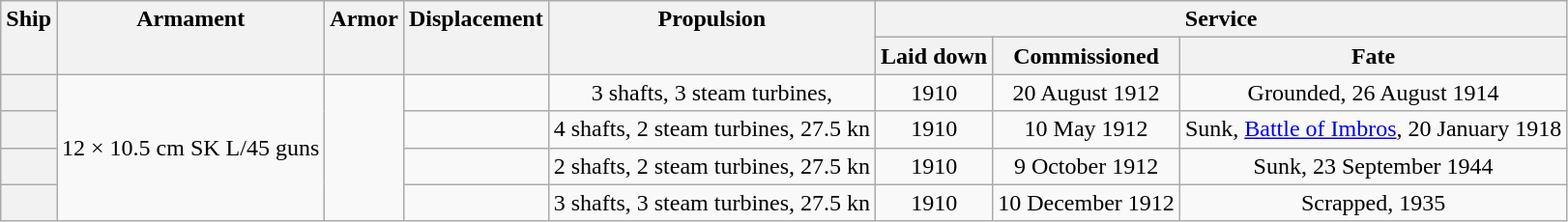<table class="wikitable plainrowheaders" style="text-align: center;">
<tr valign="top">
<th scope="col" rowspan="2">Ship</th>
<th scope="col" rowspan="2">Armament</th>
<th scope="col" rowspan="2">Armor</th>
<th scope="col" rowspan="2">Displacement</th>
<th scope="col" rowspan="2">Propulsion</th>
<th scope="col" colspan="3">Service</th>
</tr>
<tr valign="top">
<th scope="col">Laid down</th>
<th scope="col">Commissioned</th>
<th scope="col">Fate</th>
</tr>
<tr valign="center">
<th scope="row"></th>
<td rowspan="4">12 × 10.5 cm SK L/45 guns</td>
<td rowspan="4"></td>
<td></td>
<td>3 shafts, 3 steam turbines, </td>
<td>1910</td>
<td>20 August 1912</td>
<td>Grounded, 26 August 1914</td>
</tr>
<tr valign="center">
<th scope="row"></th>
<td></td>
<td>4 shafts, 2 steam turbines, 27.5 kn</td>
<td>1910</td>
<td>10 May 1912</td>
<td>Sunk, <a href='#'>Battle of Imbros</a>, 20 January 1918</td>
</tr>
<tr valign="center">
<th scope="row"></th>
<td></td>
<td>2 shafts, 2 steam turbines, 27.5 kn</td>
<td>1910</td>
<td>9 October 1912</td>
<td>Sunk, 23 September 1944</td>
</tr>
<tr valign="center">
<th scope="row"></th>
<td></td>
<td>3 shafts, 3 steam turbines, 27.5 kn</td>
<td>1910</td>
<td>10 December 1912</td>
<td>Scrapped, 1935</td>
</tr>
</table>
